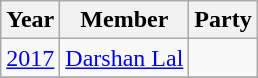<table class="wikitable sortable">
<tr>
<th>Year</th>
<th>Member</th>
<th colspan="2">Party</th>
</tr>
<tr>
<td><a href='#'>2017</a></td>
<td><a href='#'>Darshan Lal</a></td>
<td></td>
</tr>
<tr>
</tr>
</table>
